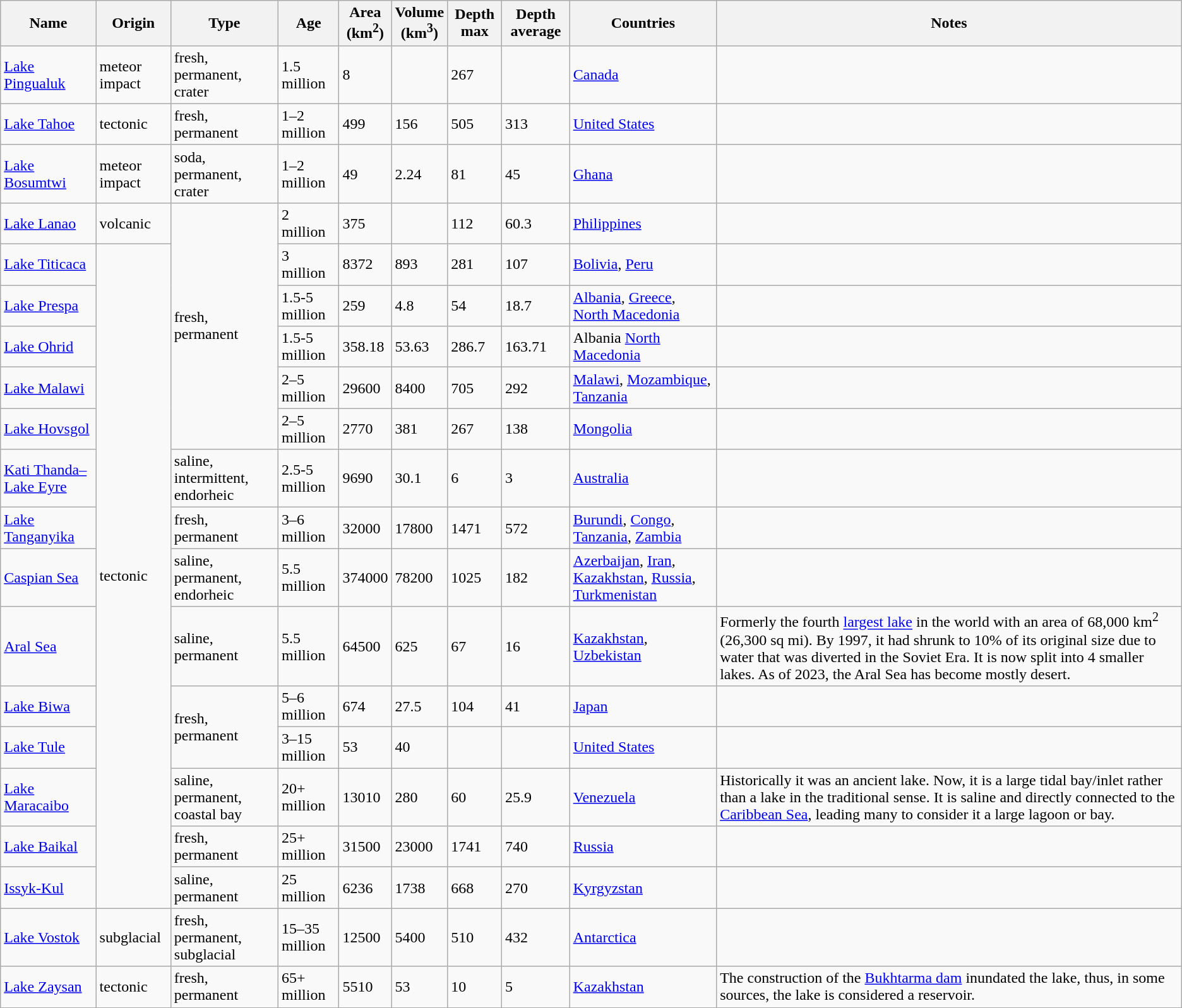<table class="wikitable sortable">
<tr>
<th>Name</th>
<th>Origin</th>
<th>Type</th>
<th>Age</th>
<th>Area<br>(km<sup>2</sup>)</th>
<th>Volume<br>(km<sup>3</sup>)</th>
<th>Depth max</th>
<th>Depth average</th>
<th>Countries</th>
<th class="unsortable">Notes</th>
</tr>
<tr>
<td><a href='#'>Lake Pingualuk</a></td>
<td>meteor impact</td>
<td>fresh, permanent, crater</td>
<td>1.5 million</td>
<td>8</td>
<td></td>
<td>267</td>
<td></td>
<td><a href='#'>Canada</a></td>
<td></td>
</tr>
<tr>
<td><a href='#'>Lake Tahoe</a></td>
<td>tectonic</td>
<td>fresh, permanent</td>
<td>1–2 million</td>
<td>499</td>
<td>156</td>
<td>505</td>
<td>313</td>
<td><a href='#'>United States</a></td>
<td></td>
</tr>
<tr>
<td><a href='#'>Lake Bosumtwi</a></td>
<td>meteor impact</td>
<td>soda, permanent, crater</td>
<td>1–2 million</td>
<td>49</td>
<td>2.24</td>
<td>81</td>
<td>45</td>
<td><a href='#'>Ghana</a></td>
<td></td>
</tr>
<tr>
<td><a href='#'>Lake Lanao</a></td>
<td>volcanic</td>
<td rowspan="6">fresh, permanent</td>
<td>2 million</td>
<td>375</td>
<td></td>
<td>112</td>
<td>60.3</td>
<td><a href='#'>Philippines</a></td>
<td></td>
</tr>
<tr>
<td><a href='#'>Lake Titicaca</a></td>
<td rowspan="14">tectonic</td>
<td>3 million</td>
<td>8372</td>
<td>893</td>
<td>281</td>
<td>107</td>
<td><a href='#'>Bolivia</a>, <a href='#'>Peru</a></td>
<td></td>
</tr>
<tr>
<td><a href='#'>Lake Prespa</a></td>
<td>1.5-5 million</td>
<td>259</td>
<td>4.8</td>
<td>54</td>
<td>18.7</td>
<td><a href='#'>Albania</a>, <a href='#'>Greece</a>, <a href='#'>North Macedonia</a></td>
<td></td>
</tr>
<tr>
<td><a href='#'>Lake Ohrid</a></td>
<td>1.5-5 million</td>
<td>358.18</td>
<td>53.63</td>
<td>286.7</td>
<td>163.71</td>
<td>Albania <a href='#'>North Macedonia</a></td>
<td></td>
</tr>
<tr>
<td><a href='#'>Lake Malawi</a></td>
<td>2–5 million</td>
<td>29600</td>
<td>8400</td>
<td>705</td>
<td>292</td>
<td><a href='#'>Malawi</a>, <a href='#'>Mozambique</a>, <a href='#'>Tanzania</a></td>
<td></td>
</tr>
<tr>
<td><a href='#'>Lake Hovsgol</a></td>
<td>2–5 million</td>
<td>2770</td>
<td>381</td>
<td>267</td>
<td>138</td>
<td><a href='#'>Mongolia</a></td>
<td></td>
</tr>
<tr>
<td><a href='#'>Kati Thanda–Lake Eyre</a></td>
<td>saline, intermittent, endorheic</td>
<td>2.5-5 million</td>
<td>9690</td>
<td>30.1</td>
<td>6</td>
<td>3</td>
<td><a href='#'>Australia</a></td>
<td></td>
</tr>
<tr>
<td><a href='#'>Lake Tanganyika</a></td>
<td>fresh, permanent</td>
<td>3–6 million</td>
<td>32000</td>
<td>17800</td>
<td>1471</td>
<td>572</td>
<td><a href='#'>Burundi</a>, <a href='#'>Congo</a>, <a href='#'>Tanzania</a>, <a href='#'>Zambia</a></td>
<td></td>
</tr>
<tr>
<td><a href='#'>Caspian Sea</a></td>
<td>saline, permanent, endorheic</td>
<td>5.5 million</td>
<td>374000</td>
<td>78200</td>
<td>1025</td>
<td>182</td>
<td><a href='#'>Azerbaijan</a>, <a href='#'>Iran</a>, <a href='#'>Kazakhstan</a>, <a href='#'>Russia</a>, <a href='#'>Turkmenistan</a></td>
<td></td>
</tr>
<tr>
<td><a href='#'>Aral Sea</a></td>
<td>saline, permanent</td>
<td>5.5 million</td>
<td>64500</td>
<td>625</td>
<td>67</td>
<td>16</td>
<td><a href='#'>Kazakhstan</a>, <a href='#'>Uzbekistan</a></td>
<td>Formerly the fourth <a href='#'>largest lake</a> in the world with an area of 68,000 km<sup>2</sup> (26,300 sq mi). By 1997, it had shrunk to 10% of its original size due to water that was diverted in the Soviet Era. It is now split into 4 smaller lakes. As of 2023, the Aral Sea has become mostly desert.</td>
</tr>
<tr>
<td><a href='#'>Lake Biwa</a></td>
<td rowspan="2">fresh, permanent</td>
<td>5–6 million</td>
<td>674</td>
<td>27.5</td>
<td>104</td>
<td>41</td>
<td><a href='#'>Japan</a></td>
<td></td>
</tr>
<tr>
<td><a href='#'>Lake Tule</a></td>
<td>3–15 million</td>
<td>53</td>
<td>40</td>
<td></td>
<td></td>
<td><a href='#'>United States</a></td>
<td></td>
</tr>
<tr>
<td><a href='#'>Lake Maracaibo</a></td>
<td>saline, permanent, coastal bay</td>
<td>20+ million</td>
<td>13010</td>
<td>280</td>
<td>60</td>
<td>25.9</td>
<td><a href='#'>Venezuela</a></td>
<td>Historically it was an ancient lake. Now, it is a large tidal bay/inlet rather than a lake in the traditional sense. It is saline and directly connected to the <a href='#'>Caribbean Sea</a>, leading many to consider it a large lagoon or bay.</td>
</tr>
<tr>
<td><a href='#'>Lake Baikal</a></td>
<td>fresh, permanent</td>
<td>25+ million</td>
<td>31500</td>
<td>23000</td>
<td>1741</td>
<td>740</td>
<td><a href='#'>Russia</a></td>
<td></td>
</tr>
<tr>
<td><a href='#'>Issyk-Kul</a></td>
<td>saline, permanent</td>
<td>25 million</td>
<td>6236</td>
<td>1738</td>
<td>668</td>
<td>270</td>
<td><a href='#'>Kyrgyzstan</a></td>
<td></td>
</tr>
<tr>
<td><a href='#'>Lake Vostok</a></td>
<td>subglacial</td>
<td>fresh, permanent, subglacial</td>
<td>15–35 million</td>
<td>12500</td>
<td>5400</td>
<td>510</td>
<td>432</td>
<td><a href='#'>Antarctica</a></td>
<td></td>
</tr>
<tr>
<td><a href='#'>Lake Zaysan</a></td>
<td>tectonic</td>
<td>fresh, permanent</td>
<td>65+ million</td>
<td>5510</td>
<td>53</td>
<td>10</td>
<td>5</td>
<td><a href='#'>Kazakhstan</a></td>
<td>The construction of the <a href='#'>Bukhtarma dam</a> inundated the lake, thus, in some sources, the lake is considered a reservoir.</td>
</tr>
</table>
